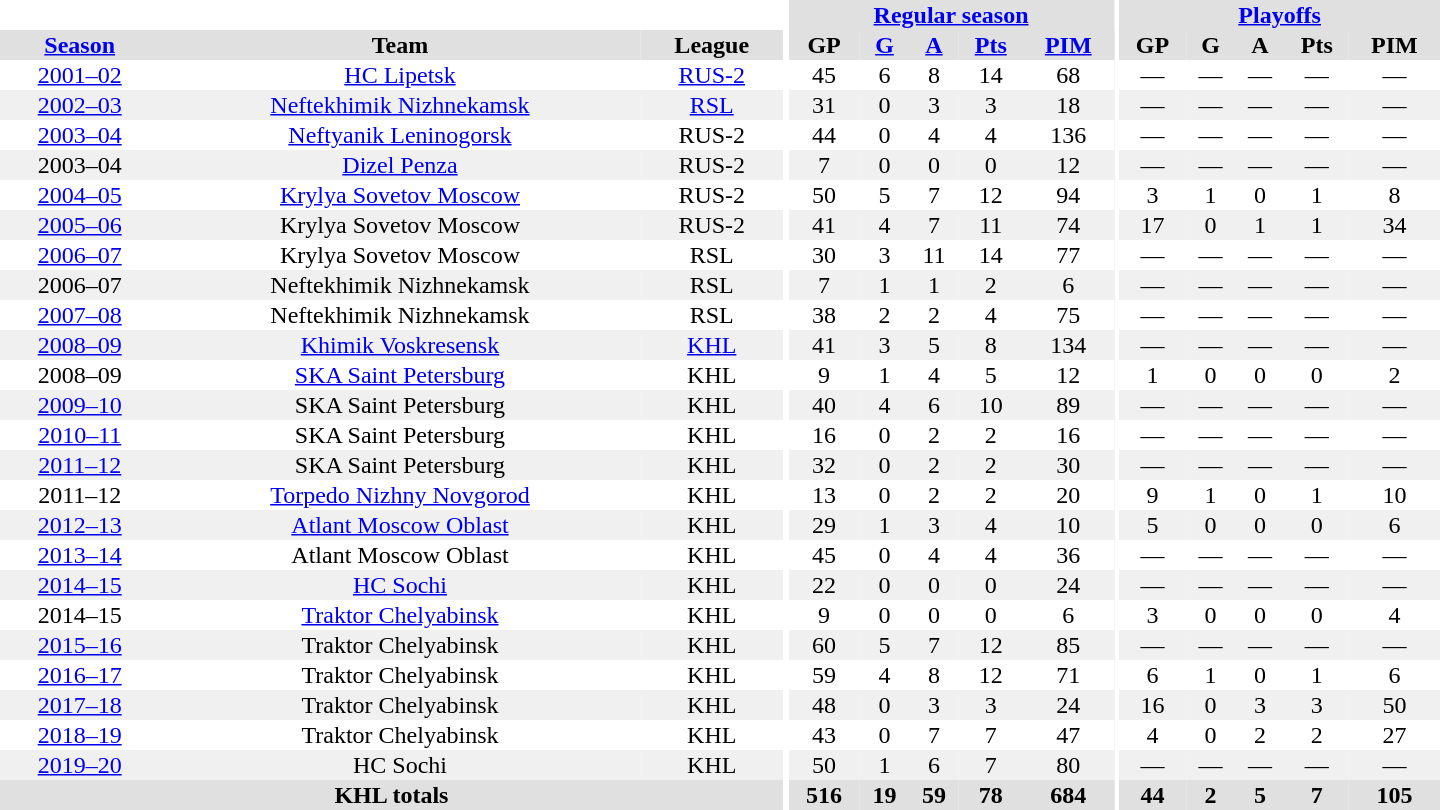<table border="0" cellpadding="1" cellspacing="0" style="text-align:center; width:60em">
<tr bgcolor="#e0e0e0">
<th colspan="3" bgcolor="#ffffff"></th>
<th rowspan="99" bgcolor="#ffffff"></th>
<th colspan="5"><a href='#'>Regular season</a></th>
<th rowspan="99" bgcolor="#ffffff"></th>
<th colspan="5"><a href='#'>Playoffs</a></th>
</tr>
<tr bgcolor="#e0e0e0">
<th><a href='#'>Season</a></th>
<th>Team</th>
<th>League</th>
<th>GP</th>
<th><a href='#'>G</a></th>
<th><a href='#'>A</a></th>
<th><a href='#'>Pts</a></th>
<th><a href='#'>PIM</a></th>
<th>GP</th>
<th>G</th>
<th>A</th>
<th>Pts</th>
<th>PIM</th>
</tr>
<tr>
<td><a href='#'>2001–02</a></td>
<td><a href='#'>HC Lipetsk</a></td>
<td><a href='#'>RUS-2</a></td>
<td>45</td>
<td>6</td>
<td>8</td>
<td>14</td>
<td>68</td>
<td>—</td>
<td>—</td>
<td>—</td>
<td>—</td>
<td>—</td>
</tr>
<tr style="background-color:#f0f0f0">
<td><a href='#'>2002–03</a></td>
<td><a href='#'>Neftekhimik Nizhnekamsk</a></td>
<td><a href='#'>RSL</a></td>
<td>31</td>
<td>0</td>
<td>3</td>
<td>3</td>
<td>18</td>
<td>—</td>
<td>—</td>
<td>—</td>
<td>—</td>
<td>—</td>
</tr>
<tr>
<td><a href='#'>2003–04</a></td>
<td><a href='#'>Neftyanik Leninogorsk</a></td>
<td>RUS-2</td>
<td>44</td>
<td>0</td>
<td>4</td>
<td>4</td>
<td>136</td>
<td>—</td>
<td>—</td>
<td>—</td>
<td>—</td>
<td>—</td>
</tr>
<tr style="background-color:#f0f0f0">
<td>2003–04</td>
<td><a href='#'>Dizel Penza</a></td>
<td>RUS-2</td>
<td>7</td>
<td>0</td>
<td>0</td>
<td>0</td>
<td>12</td>
<td>—</td>
<td>—</td>
<td>—</td>
<td>—</td>
<td>—</td>
</tr>
<tr>
<td><a href='#'>2004–05</a></td>
<td><a href='#'>Krylya Sovetov Moscow</a></td>
<td>RUS-2</td>
<td>50</td>
<td>5</td>
<td>7</td>
<td>12</td>
<td>94</td>
<td>3</td>
<td>1</td>
<td>0</td>
<td>1</td>
<td>8</td>
</tr>
<tr style="background-color:#f0f0f0">
<td><a href='#'>2005–06</a></td>
<td>Krylya Sovetov Moscow</td>
<td>RUS-2</td>
<td>41</td>
<td>4</td>
<td>7</td>
<td>11</td>
<td>74</td>
<td>17</td>
<td>0</td>
<td>1</td>
<td>1</td>
<td>34</td>
</tr>
<tr>
<td><a href='#'>2006–07</a></td>
<td>Krylya Sovetov Moscow</td>
<td>RSL</td>
<td>30</td>
<td>3</td>
<td>11</td>
<td>14</td>
<td>77</td>
<td>—</td>
<td>—</td>
<td>—</td>
<td>—</td>
<td>—</td>
</tr>
<tr style="background-color:#f0f0f0">
<td>2006–07</td>
<td>Neftekhimik Nizhnekamsk</td>
<td>RSL</td>
<td>7</td>
<td>1</td>
<td>1</td>
<td>2</td>
<td>6</td>
<td>—</td>
<td>—</td>
<td>—</td>
<td>—</td>
<td>—</td>
</tr>
<tr>
<td><a href='#'>2007–08</a></td>
<td>Neftekhimik Nizhnekamsk</td>
<td>RSL</td>
<td>38</td>
<td>2</td>
<td>2</td>
<td>4</td>
<td>75</td>
<td>—</td>
<td>—</td>
<td>—</td>
<td>—</td>
<td>—</td>
</tr>
<tr style="background-color:#f0f0f0">
<td><a href='#'>2008–09</a></td>
<td><a href='#'>Khimik Voskresensk</a></td>
<td><a href='#'>KHL</a></td>
<td>41</td>
<td>3</td>
<td>5</td>
<td>8</td>
<td>134</td>
<td>—</td>
<td>—</td>
<td>—</td>
<td>—</td>
<td>—</td>
</tr>
<tr>
<td>2008–09</td>
<td><a href='#'>SKA Saint Petersburg</a></td>
<td>KHL</td>
<td>9</td>
<td>1</td>
<td>4</td>
<td>5</td>
<td>12</td>
<td>1</td>
<td>0</td>
<td>0</td>
<td>0</td>
<td>2</td>
</tr>
<tr style="background-color:#f0f0f0">
<td><a href='#'>2009–10</a></td>
<td>SKA Saint Petersburg</td>
<td>KHL</td>
<td>40</td>
<td>4</td>
<td>6</td>
<td>10</td>
<td>89</td>
<td>—</td>
<td>—</td>
<td>—</td>
<td>—</td>
<td>—</td>
</tr>
<tr>
<td><a href='#'>2010–11</a></td>
<td>SKA Saint Petersburg</td>
<td>KHL</td>
<td>16</td>
<td>0</td>
<td>2</td>
<td>2</td>
<td>16</td>
<td>—</td>
<td>—</td>
<td>—</td>
<td>—</td>
<td>—</td>
</tr>
<tr style="background-color:#f0f0f0">
<td><a href='#'>2011–12</a></td>
<td>SKA Saint Petersburg</td>
<td>KHL</td>
<td>32</td>
<td>0</td>
<td>2</td>
<td>2</td>
<td>30</td>
<td>—</td>
<td>—</td>
<td>—</td>
<td>—</td>
<td>—</td>
</tr>
<tr>
<td>2011–12</td>
<td><a href='#'>Torpedo Nizhny Novgorod</a></td>
<td>KHL</td>
<td>13</td>
<td>0</td>
<td>2</td>
<td>2</td>
<td>20</td>
<td>9</td>
<td>1</td>
<td>0</td>
<td>1</td>
<td>10</td>
</tr>
<tr style="background-color:#f0f0f0">
<td><a href='#'>2012–13</a></td>
<td><a href='#'>Atlant Moscow Oblast</a></td>
<td>KHL</td>
<td>29</td>
<td>1</td>
<td>3</td>
<td>4</td>
<td>10</td>
<td>5</td>
<td>0</td>
<td>0</td>
<td>0</td>
<td>6</td>
</tr>
<tr>
<td><a href='#'>2013–14</a></td>
<td>Atlant Moscow Oblast</td>
<td>KHL</td>
<td>45</td>
<td>0</td>
<td>4</td>
<td>4</td>
<td>36</td>
<td>—</td>
<td>—</td>
<td>—</td>
<td>—</td>
<td>—</td>
</tr>
<tr style="background-color:#f0f0f0">
<td><a href='#'>2014–15</a></td>
<td><a href='#'>HC Sochi</a></td>
<td>KHL</td>
<td>22</td>
<td>0</td>
<td>0</td>
<td>0</td>
<td>24</td>
<td>—</td>
<td>—</td>
<td>—</td>
<td>—</td>
<td>—</td>
</tr>
<tr>
<td>2014–15</td>
<td><a href='#'>Traktor Chelyabinsk</a></td>
<td>KHL</td>
<td>9</td>
<td>0</td>
<td>0</td>
<td>0</td>
<td>6</td>
<td>3</td>
<td>0</td>
<td>0</td>
<td>0</td>
<td>4</td>
</tr>
<tr style="background-color:#f0f0f0">
<td><a href='#'>2015–16</a></td>
<td>Traktor Chelyabinsk</td>
<td>KHL</td>
<td>60</td>
<td>5</td>
<td>7</td>
<td>12</td>
<td>85</td>
<td>—</td>
<td>—</td>
<td>—</td>
<td>—</td>
<td>—</td>
</tr>
<tr>
<td><a href='#'>2016–17</a></td>
<td>Traktor Chelyabinsk</td>
<td>KHL</td>
<td>59</td>
<td>4</td>
<td>8</td>
<td>12</td>
<td>71</td>
<td>6</td>
<td>1</td>
<td>0</td>
<td>1</td>
<td>6</td>
</tr>
<tr style="background-color:#f0f0f0">
<td><a href='#'>2017–18</a></td>
<td>Traktor Chelyabinsk</td>
<td>KHL</td>
<td>48</td>
<td>0</td>
<td>3</td>
<td>3</td>
<td>24</td>
<td>16</td>
<td>0</td>
<td>3</td>
<td>3</td>
<td>50</td>
</tr>
<tr>
<td><a href='#'>2018–19</a></td>
<td>Traktor Chelyabinsk</td>
<td>KHL</td>
<td>43</td>
<td>0</td>
<td>7</td>
<td>7</td>
<td>47</td>
<td>4</td>
<td>0</td>
<td>2</td>
<td>2</td>
<td>27</td>
</tr>
<tr style="background-color:#f0f0f0">
<td><a href='#'>2019–20</a></td>
<td>HC Sochi</td>
<td>KHL</td>
<td>50</td>
<td>1</td>
<td>6</td>
<td>7</td>
<td>80</td>
<td>—</td>
<td>—</td>
<td>—</td>
<td>—</td>
<td>—</td>
</tr>
<tr ALIGN="center" bgcolor="#e0e0e0">
<th colspan="3">KHL totals</th>
<th>516</th>
<th>19</th>
<th>59</th>
<th>78</th>
<th>684</th>
<th>44</th>
<th>2</th>
<th>5</th>
<th>7</th>
<th>105</th>
</tr>
</table>
